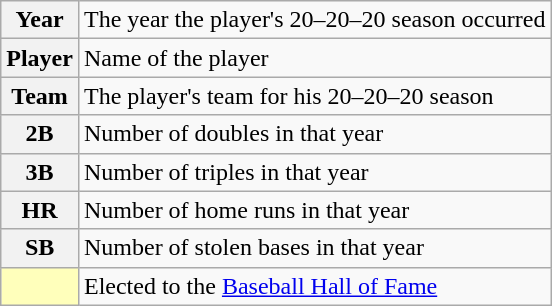<table class="wikitable">
<tr>
<th scope="row">Year</th>
<td>The year the player's 20–20–20 season occurred</td>
</tr>
<tr>
<th scope="row">Player</th>
<td>Name of the player</td>
</tr>
<tr>
<th scope="row">Team</th>
<td>The player's team for his 20–20–20 season</td>
</tr>
<tr>
<th scope="row">2B</th>
<td>Number of doubles in that year</td>
</tr>
<tr>
<th scope="row">3B</th>
<td>Number of triples in that year</td>
</tr>
<tr>
<th scope="row">HR</th>
<td>Number of home runs in that year</td>
</tr>
<tr>
<th scope="row">SB</th>
<td>Number of stolen bases in that year</td>
</tr>
<tr>
<th scope="row" style="background-color: #ffffbb"></th>
<td>Elected to the <a href='#'>Baseball Hall of Fame</a><br></td>
</tr>
</table>
